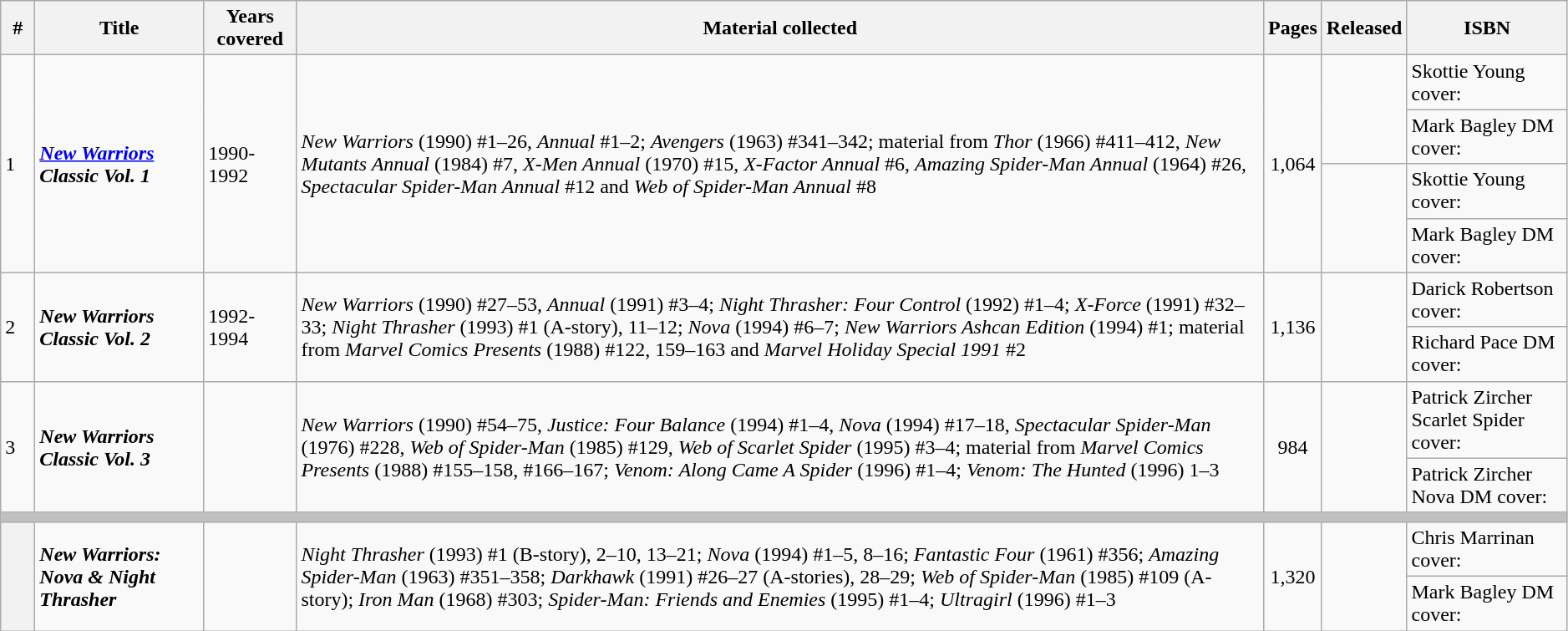<table class="wikitable sortable" width="99%">
<tr>
<th class="unsortable" width="20px">#</th>
<th>Title</th>
<th>Years covered</th>
<th class="unsortable">Material collected</th>
<th>Pages</th>
<th>Released</th>
<th class="unsortable">ISBN</th>
</tr>
<tr>
<td rowspan=4>1</td>
<td rowspan=4><strong><em><a href='#'>New Warriors</a> Classic Vol. 1</em></strong></td>
<td rowspan=4>1990-1992</td>
<td rowspan=4><em>New Warriors</em> (1990) #1–26, <em>Annual</em> #1–2; <em>Avengers</em> (1963) #341–342; material from <em>Thor</em> (1966) #411–412, <em>New Mutants Annual</em> (1984) #7, <em>X-Men Annual</em> (1970) #15, <em>X-Factor Annual</em> #6, <em>Amazing Spider-Man Annual</em> (1964) #26, <em>Spectacular Spider-Man Annual</em> #12 and <em>Web of Spider-Man Annual</em> #8</td>
<td rowspan=4 style="text-align: center;">1,064</td>
<td rowspan=2></td>
<td>Skottie Young cover: </td>
</tr>
<tr>
<td>Mark Bagley DM cover: </td>
</tr>
<tr>
<td rowspan=2></td>
<td>Skottie Young cover: </td>
</tr>
<tr>
<td>Mark Bagley DM cover: </td>
</tr>
<tr>
<td rowspan=2>2</td>
<td rowspan=2><strong><em>New Warriors Classic Vol. 2</em></strong></td>
<td rowspan=2>1992-1994</td>
<td rowspan=2><em>New Warriors</em> (1990) #27–53, <em>Annual</em> (1991) #3–4; <em>Night Thrasher: Four Control</em> (1992) #1–4; <em>X-Force</em> (1991) #32–33; <em>Night Thrasher</em> (1993) #1 (A-story), 11–12; <em>Nova</em> (1994) #6–7; <em>New Warriors Ashcan Edition</em> (1994) #1; material from <em>Marvel Comics Presents</em> (1988) #122, 159–163 and <em>Marvel Holiday Special 1991</em> #2</td>
<td rowspan=2 style="text-align: center;">1,136</td>
<td rowspan=2></td>
<td>Darick Robertson cover: </td>
</tr>
<tr>
<td>Richard Pace DM cover: </td>
</tr>
<tr>
<td rowspan=2>3</td>
<td rowspan=2><strong><em>New Warriors Classic Vol. 3</em></strong></td>
<td rowspan=2></td>
<td rowspan=2><em>New Warriors</em> (1990) #54–75, <em>Justice: Four Balance</em> (1994) #1–4, <em>Nova</em> (1994) #17–18, <em>Spectacular Spider-Man</em> (1976) #228, <em>Web of Spider-Man</em> (1985) #129, <em>Web of Scarlet Spider</em> (1995) #3–4; material from <em>Marvel Comics Presents</em> (1988) #155–158, #166–167; <em>Venom: Along Came A Spider</em> (1996) #1–4; <em>Venom: The Hunted</em> (1996) 1–3</td>
<td rowspan=2 style="text-align: center;">984</td>
<td rowspan=2></td>
<td>Patrick Zircher Scarlet Spider cover: </td>
</tr>
<tr>
<td>Patrick Zircher Nova DM cover: </td>
</tr>
<tr>
<th colspan=7 style="background-color: silver;"></th>
</tr>
<tr>
<th rowspan=2 style="background-color: light grey;"></th>
<td rowspan=2><strong><em>New Warriors: Nova & Night Thrasher</em></strong></td>
<td rowspan=2></td>
<td rowspan=2><em>Night Thrasher</em> (1993) #1 (B-story), 2–10, 13–21; <em>Nova</em> (1994) #1–5, 8–16; <em>Fantastic Four</em> (1961) #356; <em>Amazing Spider-Man</em> (1963) #351–358; <em>Darkhawk</em> (1991) #26–27 (A-stories), 28–29; <em>Web of Spider-Man</em> (1985) #109 (A-story); <em>Iron Man</em> (1968) #303; <em>Spider-Man: Friends and Enemies</em> (1995) #1–4; <em>Ultragirl</em> (1996) #1–3</td>
<td rowspan=2 style="text-align: center;">1,320</td>
<td rowspan=2></td>
<td>Chris Marrinan cover: </td>
</tr>
<tr>
<td>Mark Bagley DM cover: </td>
</tr>
</table>
